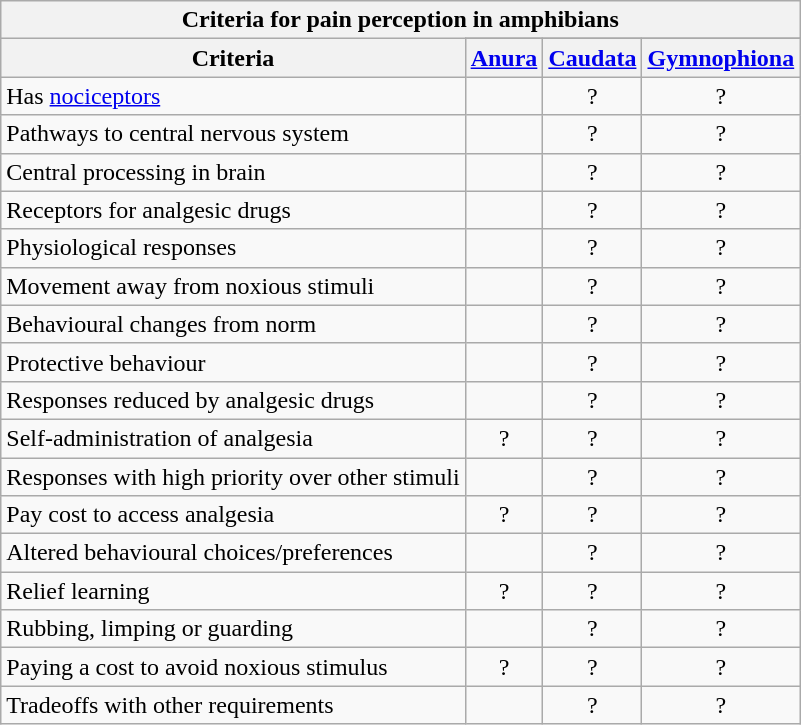<table class="wikitable">
<tr>
<th colspan=5>Criteria for pain perception in amphibians</th>
</tr>
<tr>
<th rowspan=2>Criteria</th>
</tr>
<tr>
<th valign=top><a href='#'>Anura</a><br></th>
<th valign=top><a href='#'>Caudata</a><br></th>
<th valign=top><a href='#'>Gymnophiona</a><br></th>
</tr>
<tr>
<td>Has <a href='#'>nociceptors</a></td>
<td align=center></td>
<td align=center>?</td>
<td align=center>?</td>
</tr>
<tr>
<td>Pathways to central nervous system</td>
<td align=center></td>
<td align=center>?</td>
<td align=center>?</td>
</tr>
<tr>
<td>Central processing in brain</td>
<td align=center></td>
<td align=center>?</td>
<td align=center>?</td>
</tr>
<tr>
<td>Receptors for analgesic drugs</td>
<td align=center></td>
<td align=center>?</td>
<td align=center>?</td>
</tr>
<tr>
<td>Physiological responses</td>
<td align=center></td>
<td align=center>?</td>
<td align=center>?</td>
</tr>
<tr>
<td>Movement away from noxious stimuli</td>
<td align=center></td>
<td align=center>?</td>
<td align=center>?</td>
</tr>
<tr>
<td>Behavioural changes from norm</td>
<td align=center></td>
<td align=center>?</td>
<td align=center>?</td>
</tr>
<tr>
<td>Protective behaviour</td>
<td align=center></td>
<td align=center>?</td>
<td align=center>?</td>
</tr>
<tr>
<td>Responses reduced by analgesic drugs</td>
<td align=center></td>
<td align=center>?</td>
<td align=center>?</td>
</tr>
<tr>
<td>Self-administration of analgesia</td>
<td align=center>?</td>
<td align=center>?</td>
<td align=center>?</td>
</tr>
<tr>
<td>Responses with high priority over other stimuli</td>
<td align=center></td>
<td align=center>?</td>
<td align=center>?</td>
</tr>
<tr>
<td>Pay cost to access analgesia</td>
<td align=center>?</td>
<td align=center>?</td>
<td align=center>?</td>
</tr>
<tr>
<td>Altered behavioural choices/preferences</td>
<td align=center></td>
<td align=center>?</td>
<td align=center>?</td>
</tr>
<tr>
<td>Relief learning</td>
<td align=center>?</td>
<td align=center>?</td>
<td align=center>?</td>
</tr>
<tr>
<td>Rubbing, limping or guarding</td>
<td align=center></td>
<td align=center>?</td>
<td align=center>?</td>
</tr>
<tr>
<td>Paying a cost to avoid noxious stimulus</td>
<td align=center>?</td>
<td align=center>?</td>
<td align=center>?</td>
</tr>
<tr>
<td>Tradeoffs with other requirements</td>
<td align=center></td>
<td align=center>?</td>
<td align=center>?</td>
</tr>
</table>
